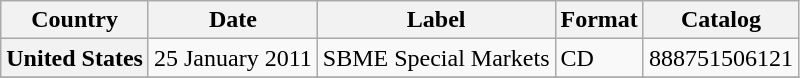<table class="wikitable plainrowheaders">
<tr>
<th>Country</th>
<th>Date</th>
<th>Label</th>
<th>Format</th>
<th>Catalog</th>
</tr>
<tr>
<th scope="row">United States</th>
<td>25 January 2011</td>
<td>SBME Special Markets</td>
<td>CD</td>
<td>888751506121</td>
</tr>
<tr>
</tr>
</table>
